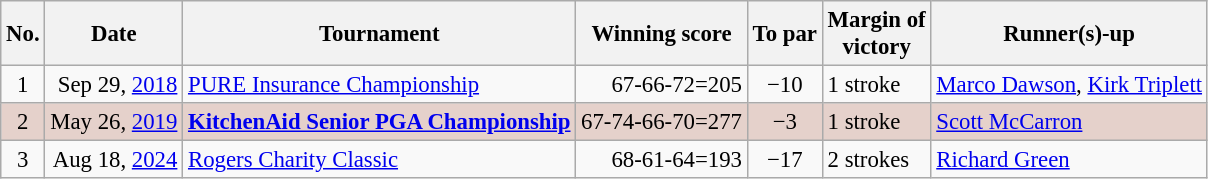<table class="wikitable" style="font-size:95%;">
<tr>
<th>No.</th>
<th>Date</th>
<th>Tournament</th>
<th>Winning score</th>
<th>To par</th>
<th>Margin of<br>victory</th>
<th>Runner(s)-up</th>
</tr>
<tr>
<td align=center>1</td>
<td align=right>Sep 29, <a href='#'>2018</a></td>
<td><a href='#'>PURE Insurance Championship</a></td>
<td align=right>67-66-72=205</td>
<td align=center>−10</td>
<td>1 stroke</td>
<td> <a href='#'>Marco Dawson</a>,  <a href='#'>Kirk Triplett</a></td>
</tr>
<tr style="background:#e5d1cb;">
<td align=center>2</td>
<td align=right>May 26, <a href='#'>2019</a></td>
<td><strong><a href='#'>KitchenAid Senior PGA Championship</a></strong></td>
<td align=right>67-74-66-70=277</td>
<td align=center>−3</td>
<td>1 stroke</td>
<td> <a href='#'>Scott McCarron</a></td>
</tr>
<tr>
<td align=center>3</td>
<td align=right>Aug 18, <a href='#'>2024</a></td>
<td><a href='#'>Rogers Charity Classic</a></td>
<td align=right>68-61-64=193</td>
<td align=center>−17</td>
<td>2 strokes</td>
<td> <a href='#'>Richard Green</a></td>
</tr>
</table>
